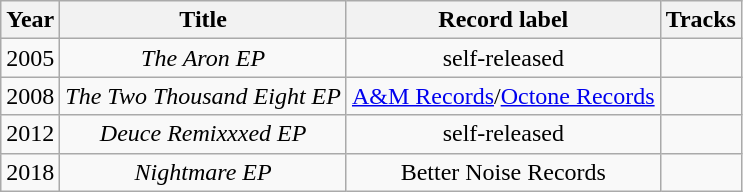<table class="wikitable" style="text-align: center">
<tr>
<th>Year</th>
<th>Title</th>
<th>Record label</th>
<th>Tracks</th>
</tr>
<tr>
<td>2005</td>
<td><em>The Aron EP</em></td>
<td>self-released</td>
<td><br></td>
</tr>
<tr>
<td>2008</td>
<td><em>The Two Thousand Eight EP</em></td>
<td><a href='#'>A&M Records</a>/<a href='#'>Octone Records</a></td>
<td><br></td>
</tr>
<tr>
<td>2012</td>
<td><em>Deuce Remixxxed EP</em></td>
<td>self-released</td>
<td><br></td>
</tr>
<tr>
<td>2018</td>
<td><em>Nightmare EP</em></td>
<td>Better Noise Records</td>
<td><br></td>
</tr>
</table>
